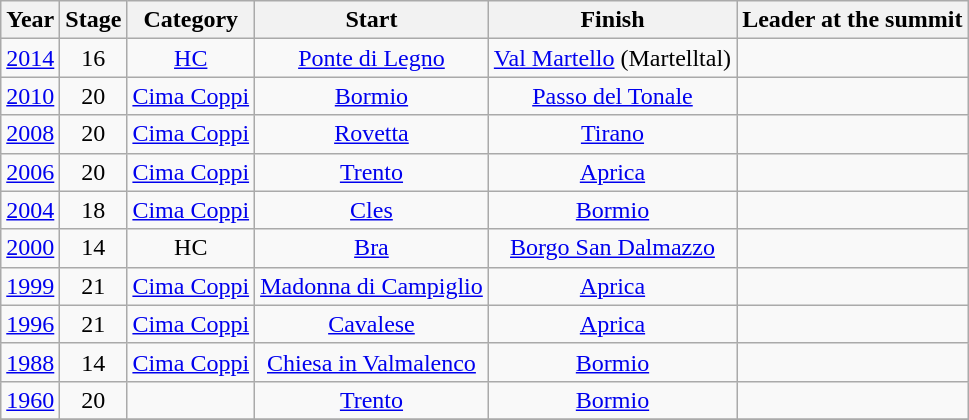<table class="wikitable" style="text-align: center;">
<tr>
<th>Year</th>
<th>Stage</th>
<th>Category</th>
<th>Start</th>
<th>Finish</th>
<th>Leader at the summit</th>
</tr>
<tr>
<td><a href='#'>2014</a></td>
<td>16</td>
<td><a href='#'>HC</a></td>
<td><a href='#'>Ponte di Legno</a></td>
<td><a href='#'>Val Martello</a> (Martelltal)</td>
<td></td>
</tr>
<tr>
<td><a href='#'>2010</a></td>
<td>20</td>
<td><a href='#'>Cima Coppi</a></td>
<td><a href='#'>Bormio</a></td>
<td><a href='#'>Passo del Tonale</a></td>
<td></td>
</tr>
<tr>
<td><a href='#'>2008</a></td>
<td>20</td>
<td><a href='#'>Cima Coppi</a></td>
<td><a href='#'>Rovetta</a></td>
<td><a href='#'>Tirano</a></td>
<td></td>
</tr>
<tr>
<td><a href='#'>2006</a></td>
<td>20</td>
<td><a href='#'>Cima Coppi</a></td>
<td><a href='#'>Trento</a></td>
<td><a href='#'>Aprica</a></td>
<td></td>
</tr>
<tr>
<td><a href='#'>2004</a></td>
<td>18</td>
<td><a href='#'>Cima Coppi</a></td>
<td><a href='#'>Cles</a></td>
<td><a href='#'>Bormio</a></td>
<td></td>
</tr>
<tr>
<td><a href='#'>2000</a></td>
<td>14</td>
<td>HC</td>
<td><a href='#'>Bra</a></td>
<td><a href='#'>Borgo San Dalmazzo</a></td>
<td></td>
</tr>
<tr>
<td><a href='#'>1999</a></td>
<td>21</td>
<td><a href='#'>Cima Coppi</a></td>
<td><a href='#'>Madonna di Campiglio</a></td>
<td><a href='#'>Aprica</a></td>
<td></td>
</tr>
<tr>
<td><a href='#'>1996</a></td>
<td>21</td>
<td><a href='#'>Cima Coppi</a></td>
<td><a href='#'>Cavalese</a></td>
<td><a href='#'>Aprica</a></td>
<td></td>
</tr>
<tr>
<td><a href='#'>1988</a></td>
<td>14</td>
<td><a href='#'>Cima Coppi</a></td>
<td><a href='#'>Chiesa in Valmalenco</a></td>
<td><a href='#'>Bormio</a></td>
<td></td>
</tr>
<tr>
<td><a href='#'>1960</a></td>
<td>20</td>
<td></td>
<td><a href='#'>Trento</a></td>
<td><a href='#'>Bormio</a></td>
<td></td>
</tr>
<tr>
</tr>
</table>
